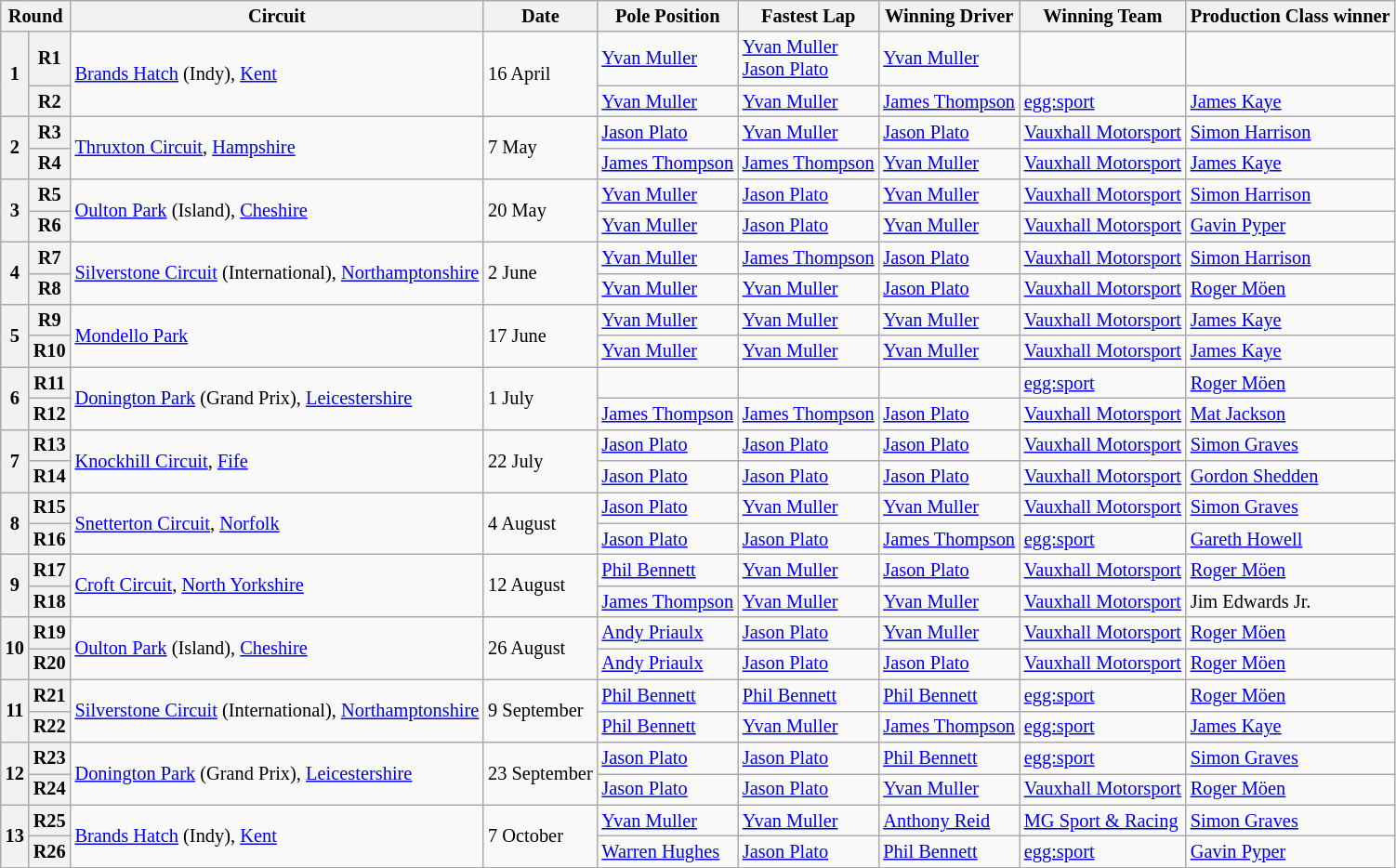<table class="wikitable" style="font-size: 85%">
<tr>
<th colspan=2>Round</th>
<th>Circuit</th>
<th>Date</th>
<th>Pole Position</th>
<th>Fastest Lap</th>
<th>Winning Driver</th>
<th>Winning Team</th>
<th nowrap>Production Class winner</th>
</tr>
<tr>
<th rowspan=2>1</th>
<th>R1</th>
<td rowspan=2><a href='#'>Brands Hatch</a> (Indy), <a href='#'>Kent</a></td>
<td rowspan=2>16 April</td>
<td> <a href='#'>Yvan Muller</a></td>
<td> <a href='#'>Yvan Muller</a><br> <a href='#'>Jason Plato</a></td>
<td> <a href='#'>Yvan Muller</a></td>
<td></td>
<td></td>
</tr>
<tr>
<th>R2</th>
<td> <a href='#'>Yvan Muller</a></td>
<td> <a href='#'>Yvan Muller</a></td>
<td nowrap> <a href='#'>James Thompson</a></td>
<td><a href='#'>egg:sport</a></td>
<td> <a href='#'>James Kaye</a></td>
</tr>
<tr>
<th rowspan=2>2</th>
<th>R3</th>
<td rowspan=2><a href='#'>Thruxton Circuit</a>, <a href='#'>Hampshire</a></td>
<td rowspan=2>7 May</td>
<td> <a href='#'>Jason Plato</a></td>
<td> <a href='#'>Yvan Muller</a></td>
<td> <a href='#'>Jason Plato</a></td>
<td><a href='#'>Vauxhall Motorsport</a></td>
<td> <a href='#'>Simon Harrison</a></td>
</tr>
<tr>
<th>R4</th>
<td nowrap> <a href='#'>James Thompson</a></td>
<td nowrap> <a href='#'>James Thompson</a></td>
<td> <a href='#'>Yvan Muller</a></td>
<td><a href='#'>Vauxhall Motorsport</a></td>
<td> <a href='#'>James Kaye</a></td>
</tr>
<tr>
<th rowspan=2>3</th>
<th>R5</th>
<td rowspan=2><a href='#'>Oulton Park</a> (Island), <a href='#'>Cheshire</a></td>
<td rowspan=2>20 May</td>
<td> <a href='#'>Yvan Muller</a></td>
<td> <a href='#'>Jason Plato</a></td>
<td> <a href='#'>Yvan Muller</a></td>
<td><a href='#'>Vauxhall Motorsport</a></td>
<td> <a href='#'>Simon Harrison</a></td>
</tr>
<tr>
<th>R6</th>
<td> <a href='#'>Yvan Muller</a></td>
<td> <a href='#'>Jason Plato</a></td>
<td> <a href='#'>Yvan Muller</a></td>
<td><a href='#'>Vauxhall Motorsport</a></td>
<td> <a href='#'>Gavin Pyper</a></td>
</tr>
<tr>
<th rowspan=2>4</th>
<th>R7</th>
<td rowspan=2 nowrap><a href='#'>Silverstone Circuit</a> (International), <a href='#'>Northamptonshire</a></td>
<td rowspan=2>2 June</td>
<td> <a href='#'>Yvan Muller</a></td>
<td> <a href='#'>James Thompson</a></td>
<td> <a href='#'>Jason Plato</a></td>
<td><a href='#'>Vauxhall Motorsport</a></td>
<td> <a href='#'>Simon Harrison</a></td>
</tr>
<tr>
<th>R8</th>
<td> <a href='#'>Yvan Muller</a></td>
<td> <a href='#'>Yvan Muller</a></td>
<td> <a href='#'>Jason Plato</a></td>
<td><a href='#'>Vauxhall Motorsport</a></td>
<td> <a href='#'>Roger Möen</a></td>
</tr>
<tr>
<th rowspan=2>5</th>
<th>R9</th>
<td rowspan=2><a href='#'>Mondello Park</a></td>
<td rowspan=2>17 June</td>
<td> <a href='#'>Yvan Muller</a></td>
<td> <a href='#'>Yvan Muller</a></td>
<td> <a href='#'>Yvan Muller</a></td>
<td><a href='#'>Vauxhall Motorsport</a></td>
<td> <a href='#'>James Kaye</a></td>
</tr>
<tr>
<th>R10</th>
<td> <a href='#'>Yvan Muller</a></td>
<td> <a href='#'>Yvan Muller</a></td>
<td> <a href='#'>Yvan Muller</a></td>
<td><a href='#'>Vauxhall Motorsport</a></td>
<td> <a href='#'>James Kaye</a></td>
</tr>
<tr>
<th rowspan=2>6</th>
<th>R11</th>
<td rowspan=2><a href='#'>Donington Park</a> (Grand Prix), <a href='#'>Leicestershire</a></td>
<td rowspan=2>1 July</td>
<td></td>
<td></td>
<td></td>
<td><a href='#'>egg:sport</a></td>
<td> <a href='#'>Roger Möen</a></td>
</tr>
<tr>
<th>R12</th>
<td> <a href='#'>James Thompson</a></td>
<td> <a href='#'>James Thompson</a></td>
<td> <a href='#'>Jason Plato</a></td>
<td><a href='#'>Vauxhall Motorsport</a></td>
<td> <a href='#'>Mat Jackson</a></td>
</tr>
<tr>
<th rowspan=2>7</th>
<th>R13</th>
<td rowspan=2><a href='#'>Knockhill Circuit</a>, <a href='#'>Fife</a></td>
<td rowspan=2>22 July</td>
<td> <a href='#'>Jason Plato</a></td>
<td> <a href='#'>Jason Plato</a></td>
<td> <a href='#'>Jason Plato</a></td>
<td><a href='#'>Vauxhall Motorsport</a></td>
<td> <a href='#'>Simon Graves</a></td>
</tr>
<tr>
<th>R14</th>
<td> <a href='#'>Jason Plato</a></td>
<td> <a href='#'>Jason Plato</a></td>
<td> <a href='#'>Jason Plato</a></td>
<td nowrap><a href='#'>Vauxhall Motorsport</a></td>
<td nowrap> <a href='#'>Gordon Shedden</a></td>
</tr>
<tr>
<th rowspan=2>8</th>
<th>R15</th>
<td rowspan=2><a href='#'>Snetterton Circuit</a>, <a href='#'>Norfolk</a></td>
<td rowspan=2>4 August</td>
<td> <a href='#'>Jason Plato</a></td>
<td> <a href='#'>Yvan Muller</a></td>
<td> <a href='#'>Yvan Muller</a></td>
<td><a href='#'>Vauxhall Motorsport</a></td>
<td> <a href='#'>Simon Graves</a></td>
</tr>
<tr>
<th>R16</th>
<td> <a href='#'>Jason Plato</a></td>
<td> <a href='#'>Jason Plato</a></td>
<td> <a href='#'>James Thompson</a></td>
<td><a href='#'>egg:sport</a></td>
<td> <a href='#'>Gareth Howell</a></td>
</tr>
<tr>
<th rowspan=2>9</th>
<th>R17</th>
<td rowspan=2><a href='#'>Croft Circuit</a>, <a href='#'>North Yorkshire</a></td>
<td rowspan=2>12 August</td>
<td> <a href='#'>Phil Bennett</a></td>
<td> <a href='#'>Yvan Muller</a></td>
<td> <a href='#'>Jason Plato</a></td>
<td><a href='#'>Vauxhall Motorsport</a></td>
<td> <a href='#'>Roger Möen</a></td>
</tr>
<tr>
<th>R18</th>
<td> <a href='#'>James Thompson</a></td>
<td> <a href='#'>Yvan Muller</a></td>
<td> <a href='#'>Yvan Muller</a></td>
<td><a href='#'>Vauxhall Motorsport</a></td>
<td> Jim Edwards Jr.</td>
</tr>
<tr>
<th rowspan=2>10</th>
<th>R19</th>
<td rowspan=2><a href='#'>Oulton Park</a> (Island), <a href='#'>Cheshire</a></td>
<td rowspan=2>26 August</td>
<td> <a href='#'>Andy Priaulx</a></td>
<td> <a href='#'>Jason Plato</a></td>
<td> <a href='#'>Yvan Muller</a></td>
<td><a href='#'>Vauxhall Motorsport</a></td>
<td> <a href='#'>Roger Möen</a></td>
</tr>
<tr>
<th>R20</th>
<td> <a href='#'>Andy Priaulx</a></td>
<td> <a href='#'>Jason Plato</a></td>
<td> <a href='#'>Jason Plato</a></td>
<td><a href='#'>Vauxhall Motorsport</a></td>
<td> <a href='#'>Roger Möen</a></td>
</tr>
<tr>
<th rowspan=2>11</th>
<th>R21</th>
<td rowspan=2><a href='#'>Silverstone Circuit</a> (International), <a href='#'>Northamptonshire</a></td>
<td rowspan=2>9 September</td>
<td> <a href='#'>Phil Bennett</a></td>
<td> <a href='#'>Phil Bennett</a></td>
<td> <a href='#'>Phil Bennett</a></td>
<td><a href='#'>egg:sport</a></td>
<td> <a href='#'>Roger Möen</a></td>
</tr>
<tr>
<th>R22</th>
<td> <a href='#'>Phil Bennett</a></td>
<td> <a href='#'>Yvan Muller</a></td>
<td> <a href='#'>James Thompson</a></td>
<td><a href='#'>egg:sport</a></td>
<td> <a href='#'>James Kaye</a></td>
</tr>
<tr>
<th rowspan=2>12</th>
<th>R23</th>
<td rowspan=2><a href='#'>Donington Park</a> (Grand Prix), <a href='#'>Leicestershire</a></td>
<td rowspan=2 nowrap>23 September</td>
<td> <a href='#'>Jason Plato</a></td>
<td> <a href='#'>Jason Plato</a></td>
<td> <a href='#'>Phil Bennett</a></td>
<td><a href='#'>egg:sport</a></td>
<td> <a href='#'>Simon Graves</a></td>
</tr>
<tr>
<th>R24</th>
<td> <a href='#'>Jason Plato</a></td>
<td> <a href='#'>Jason Plato</a></td>
<td> <a href='#'>Yvan Muller</a></td>
<td><a href='#'>Vauxhall Motorsport</a></td>
<td> <a href='#'>Roger Möen</a></td>
</tr>
<tr>
<th rowspan=2>13</th>
<th>R25</th>
<td rowspan=2><a href='#'>Brands Hatch</a> (Indy), <a href='#'>Kent</a></td>
<td rowspan=2>7 October</td>
<td> <a href='#'>Yvan Muller</a></td>
<td> <a href='#'>Yvan Muller</a></td>
<td> <a href='#'>Anthony Reid</a></td>
<td><a href='#'>MG Sport & Racing</a></td>
<td> <a href='#'>Simon Graves</a></td>
</tr>
<tr>
<th>R26</th>
<td> <a href='#'>Warren Hughes</a></td>
<td> <a href='#'>Jason Plato</a></td>
<td> <a href='#'>Phil Bennett</a></td>
<td><a href='#'>egg:sport</a></td>
<td> <a href='#'>Gavin Pyper</a></td>
</tr>
<tr>
</tr>
</table>
